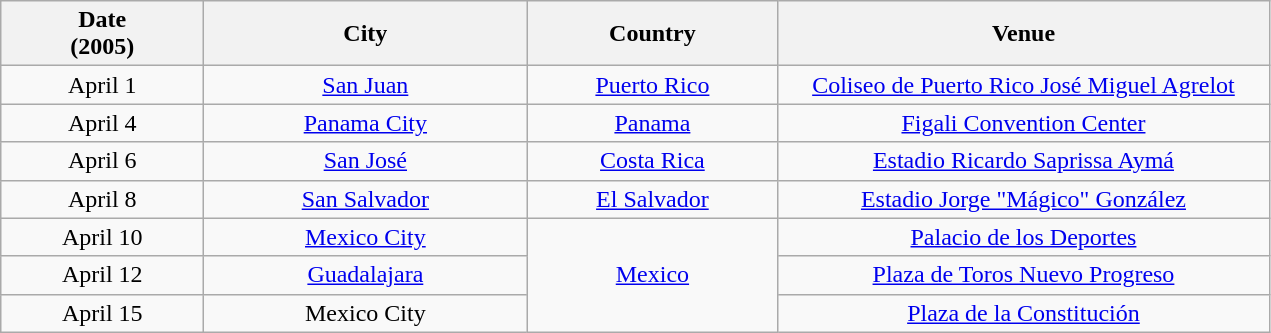<table class="wikitable sortable plainrowheaders" style="text-align:center;">
<tr>
<th scope="col" style="width:8em;">Date<br>(2005)</th>
<th scope="col" style="width:13em;">City</th>
<th scope="col" style="width:10em;">Country</th>
<th scope="col" style="width:20em;">Venue</th>
</tr>
<tr>
<td>April 1</td>
<td><a href='#'>San Juan</a></td>
<td><a href='#'>Puerto Rico</a></td>
<td><a href='#'>Coliseo de Puerto Rico José Miguel Agrelot</a></td>
</tr>
<tr>
<td>April 4</td>
<td><a href='#'>Panama City</a></td>
<td><a href='#'>Panama</a></td>
<td><a href='#'>Figali Convention Center</a></td>
</tr>
<tr>
<td>April 6</td>
<td><a href='#'>San José</a></td>
<td><a href='#'>Costa Rica</a></td>
<td><a href='#'>Estadio Ricardo Saprissa Aymá</a></td>
</tr>
<tr>
<td>April 8</td>
<td><a href='#'>San Salvador</a></td>
<td><a href='#'>El Salvador</a></td>
<td><a href='#'>Estadio Jorge "Mágico" González</a></td>
</tr>
<tr>
<td>April 10</td>
<td><a href='#'>Mexico City</a></td>
<td rowspan="3"><a href='#'>Mexico</a></td>
<td><a href='#'>Palacio de los Deportes</a></td>
</tr>
<tr>
<td>April 12</td>
<td><a href='#'>Guadalajara</a></td>
<td><a href='#'>Plaza de Toros Nuevo Progreso</a></td>
</tr>
<tr>
<td>April 15</td>
<td>Mexico City</td>
<td><a href='#'>Plaza de la Constitución</a></td>
</tr>
</table>
